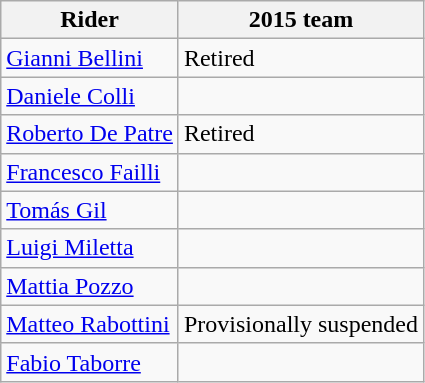<table class="wikitable">
<tr>
<th>Rider</th>
<th>2015 team</th>
</tr>
<tr>
<td><a href='#'>Gianni Bellini</a></td>
<td>Retired</td>
</tr>
<tr>
<td><a href='#'>Daniele Colli</a></td>
<td></td>
</tr>
<tr>
<td><a href='#'>Roberto De Patre</a></td>
<td>Retired</td>
</tr>
<tr>
<td><a href='#'>Francesco Failli</a></td>
<td></td>
</tr>
<tr>
<td><a href='#'>Tomás Gil</a></td>
<td></td>
</tr>
<tr>
<td><a href='#'>Luigi Miletta</a></td>
<td></td>
</tr>
<tr>
<td><a href='#'>Mattia Pozzo</a></td>
<td></td>
</tr>
<tr>
<td><a href='#'>Matteo Rabottini</a></td>
<td>Provisionally suspended</td>
</tr>
<tr>
<td><a href='#'>Fabio Taborre</a></td>
<td></td>
</tr>
</table>
